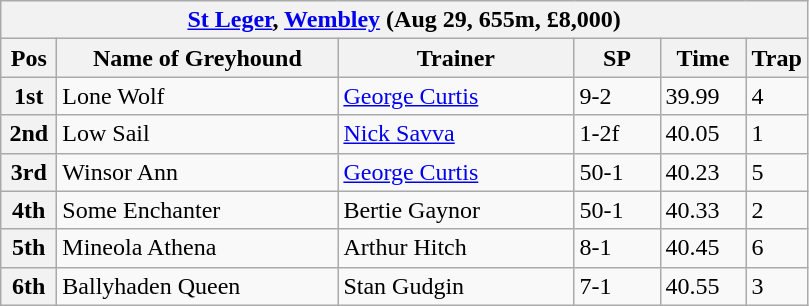<table class="wikitable">
<tr>
<th colspan="6"><a href='#'>St Leger</a>, <a href='#'>Wembley</a> (Aug 29, 655m, £8,000)</th>
</tr>
<tr>
<th width=30>Pos</th>
<th width=180>Name of Greyhound</th>
<th width=150>Trainer</th>
<th width=50>SP</th>
<th width=50>Time</th>
<th width=30>Trap</th>
</tr>
<tr>
<th>1st</th>
<td>Lone Wolf</td>
<td><a href='#'>George Curtis</a></td>
<td>9-2</td>
<td>39.99</td>
<td>4</td>
</tr>
<tr>
<th>2nd</th>
<td>Low Sail </td>
<td><a href='#'>Nick Savva</a></td>
<td>1-2f</td>
<td>40.05</td>
<td>1</td>
</tr>
<tr>
<th>3rd</th>
<td>Winsor Ann</td>
<td><a href='#'>George Curtis</a></td>
<td>50-1</td>
<td>40.23</td>
<td>5</td>
</tr>
<tr>
<th>4th</th>
<td>Some Enchanter</td>
<td>Bertie Gaynor</td>
<td>50-1</td>
<td>40.33</td>
<td>2</td>
</tr>
<tr>
<th>5th</th>
<td>Mineola Athena</td>
<td>Arthur Hitch</td>
<td>8-1</td>
<td>40.45</td>
<td>6</td>
</tr>
<tr>
<th>6th</th>
<td>Ballyhaden Queen</td>
<td>Stan Gudgin</td>
<td>7-1</td>
<td>40.55</td>
<td>3</td>
</tr>
</table>
